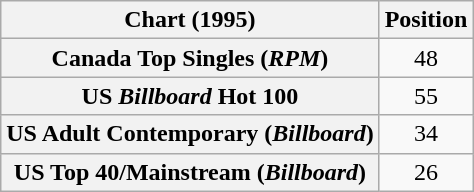<table class="wikitable sortable plainrowheaders" style="text-align:center">
<tr>
<th>Chart (1995)</th>
<th>Position</th>
</tr>
<tr>
<th scope="row">Canada Top Singles (<em>RPM</em>)</th>
<td>48</td>
</tr>
<tr>
<th scope="row">US <em>Billboard</em> Hot 100</th>
<td>55</td>
</tr>
<tr>
<th scope="row">US Adult Contemporary (<em>Billboard</em>)</th>
<td>34</td>
</tr>
<tr>
<th scope="row">US Top 40/Mainstream (<em>Billboard</em>)</th>
<td>26</td>
</tr>
</table>
